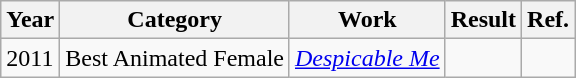<table class="wikitable">
<tr>
<th>Year</th>
<th>Category</th>
<th>Work</th>
<th>Result</th>
<th>Ref.</th>
</tr>
<tr>
<td>2011</td>
<td>Best Animated Female</td>
<td><em><a href='#'>Despicable Me</a></em></td>
<td></td>
<td></td>
</tr>
</table>
